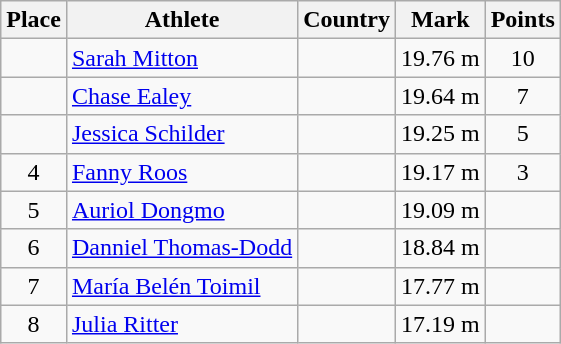<table class="wikitable">
<tr>
<th>Place</th>
<th>Athlete</th>
<th>Country</th>
<th>Mark</th>
<th>Points</th>
</tr>
<tr>
<td align=center></td>
<td><a href='#'>Sarah Mitton</a></td>
<td></td>
<td>19.76 m</td>
<td align=center>10</td>
</tr>
<tr>
<td align=center></td>
<td><a href='#'>Chase Ealey</a></td>
<td></td>
<td>19.64 m</td>
<td align=center>7</td>
</tr>
<tr>
<td align=center></td>
<td><a href='#'>Jessica Schilder</a></td>
<td></td>
<td>19.25 m</td>
<td align=center>5</td>
</tr>
<tr>
<td align=center>4</td>
<td><a href='#'>Fanny Roos</a></td>
<td></td>
<td>19.17 m</td>
<td align=center>3</td>
</tr>
<tr>
<td align=center>5</td>
<td><a href='#'>Auriol Dongmo</a></td>
<td></td>
<td>19.09 m</td>
<td align=center></td>
</tr>
<tr>
<td align=center>6</td>
<td><a href='#'>Danniel Thomas-Dodd</a></td>
<td></td>
<td>18.84 m</td>
<td align=center></td>
</tr>
<tr>
<td align=center>7</td>
<td><a href='#'>María Belén Toimil</a></td>
<td></td>
<td>17.77 m</td>
<td align=center></td>
</tr>
<tr>
<td align=center>8</td>
<td><a href='#'>Julia Ritter</a></td>
<td></td>
<td>17.19 m</td>
<td align=center></td>
</tr>
</table>
